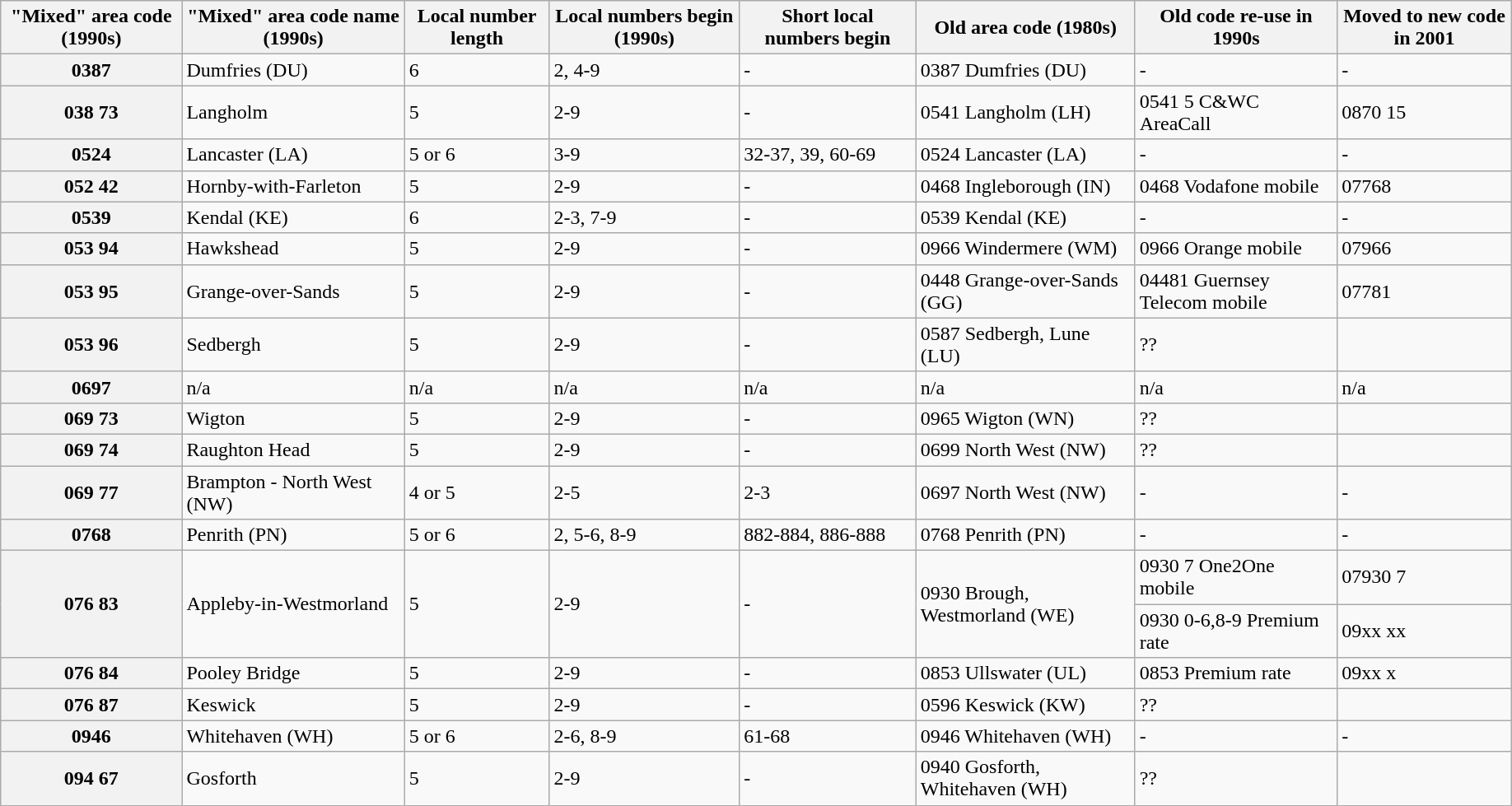<table class="wikitable" style="margin-left: 1.5em;">
<tr>
<th>"Mixed" area code (1990s)</th>
<th>"Mixed" area code name (1990s)</th>
<th>Local number length</th>
<th>Local numbers begin (1990s)</th>
<th>Short local numbers begin</th>
<th>Old area code (1980s)</th>
<th>Old code re-use in 1990s</th>
<th>Moved to new code in 2001</th>
</tr>
<tr>
<th scope="row">0387</th>
<td>Dumfries (DU)</td>
<td>6</td>
<td>2, 4-9</td>
<td>-</td>
<td>0387 Dumfries (DU)</td>
<td>-</td>
<td>-</td>
</tr>
<tr>
<th scope="row">038 73</th>
<td>Langholm</td>
<td>5</td>
<td>2-9</td>
<td>-</td>
<td>0541 Langholm (LH)</td>
<td>0541 5 C&WC AreaCall</td>
<td>0870 15</td>
</tr>
<tr>
<th scope="row">0524</th>
<td>Lancaster (LA)</td>
<td>5 or 6</td>
<td>3-9</td>
<td>32-37, 39, 60-69</td>
<td>0524 Lancaster (LA)</td>
<td>-</td>
<td>-</td>
</tr>
<tr>
<th scope="row">052 42</th>
<td>Hornby-with-Farleton</td>
<td>5</td>
<td>2-9</td>
<td>-</td>
<td>0468 Ingleborough (IN)</td>
<td>0468 Vodafone mobile</td>
<td>07768</td>
</tr>
<tr>
<th scope="row">0539</th>
<td>Kendal (KE)</td>
<td>6</td>
<td>2-3, 7-9</td>
<td>-</td>
<td>0539 Kendal (KE)</td>
<td>-</td>
<td>-</td>
</tr>
<tr>
<th scope="row">053 94</th>
<td>Hawkshead</td>
<td>5</td>
<td>2-9</td>
<td>-</td>
<td>0966 Windermere (WM)</td>
<td>0966 Orange mobile</td>
<td>07966</td>
</tr>
<tr>
<th scope="row">053 95</th>
<td>Grange-over-Sands</td>
<td>5</td>
<td>2-9</td>
<td>-</td>
<td>0448 Grange-over-Sands (GG)</td>
<td>04481 Guernsey Telecom mobile</td>
<td>07781</td>
</tr>
<tr>
<th scope="row">053 96</th>
<td>Sedbergh</td>
<td>5</td>
<td>2-9</td>
<td>-</td>
<td>0587 Sedbergh, Lune (LU)</td>
<td>??</td>
<td></td>
</tr>
<tr>
<th scope="row">0697</th>
<td>n/a</td>
<td>n/a</td>
<td>n/a</td>
<td>n/a</td>
<td>n/a</td>
<td>n/a</td>
<td>n/a</td>
</tr>
<tr>
<th scope="row">069 73</th>
<td>Wigton</td>
<td>5</td>
<td>2-9</td>
<td>-</td>
<td>0965 Wigton (WN)</td>
<td>??</td>
<td></td>
</tr>
<tr>
<th scope="row">069 74</th>
<td>Raughton Head</td>
<td>5</td>
<td>2-9</td>
<td>-</td>
<td>0699 North West (NW)</td>
<td>??</td>
<td></td>
</tr>
<tr>
<th scope="row">069 77</th>
<td>Brampton - North West (NW)</td>
<td>4 or 5</td>
<td>2-5</td>
<td>2-3</td>
<td>0697 North West (NW)</td>
<td>-</td>
<td>-</td>
</tr>
<tr>
<th scope="row">0768</th>
<td>Penrith (PN)</td>
<td>5 or 6</td>
<td>2, 5-6, 8-9</td>
<td>882-884, 886-888</td>
<td>0768 Penrith (PN)</td>
<td>-</td>
<td>-</td>
</tr>
<tr>
<th rowspan="2" scope="row">076 83</th>
<td rowspan="2">Appleby-in-Westmorland</td>
<td rowspan="2">5</td>
<td rowspan="2">2-9</td>
<td rowspan="2">-</td>
<td rowspan="2">0930 Brough, Westmorland (WE)</td>
<td>0930 7 One2One mobile</td>
<td>07930 7</td>
</tr>
<tr>
<td>0930 0-6,8-9 Premium rate</td>
<td>09xx xx</td>
</tr>
<tr>
<th scope="row">076 84</th>
<td>Pooley Bridge</td>
<td>5</td>
<td>2-9</td>
<td>-</td>
<td>0853 Ullswater (UL)</td>
<td>0853 Premium rate</td>
<td>09xx x</td>
</tr>
<tr>
<th scope="row">076 87</th>
<td>Keswick</td>
<td>5</td>
<td>2-9</td>
<td>-</td>
<td>0596 Keswick (KW)</td>
<td>??</td>
<td></td>
</tr>
<tr>
<th scope="row">0946</th>
<td>Whitehaven (WH)</td>
<td>5 or 6</td>
<td>2-6, 8-9</td>
<td>61-68</td>
<td>0946 Whitehaven (WH)</td>
<td>-</td>
<td>-</td>
</tr>
<tr>
<th scope="row">094 67</th>
<td>Gosforth</td>
<td>5</td>
<td>2-9</td>
<td>-</td>
<td>0940 Gosforth, Whitehaven (WH)</td>
<td>??</td>
<td></td>
</tr>
</table>
